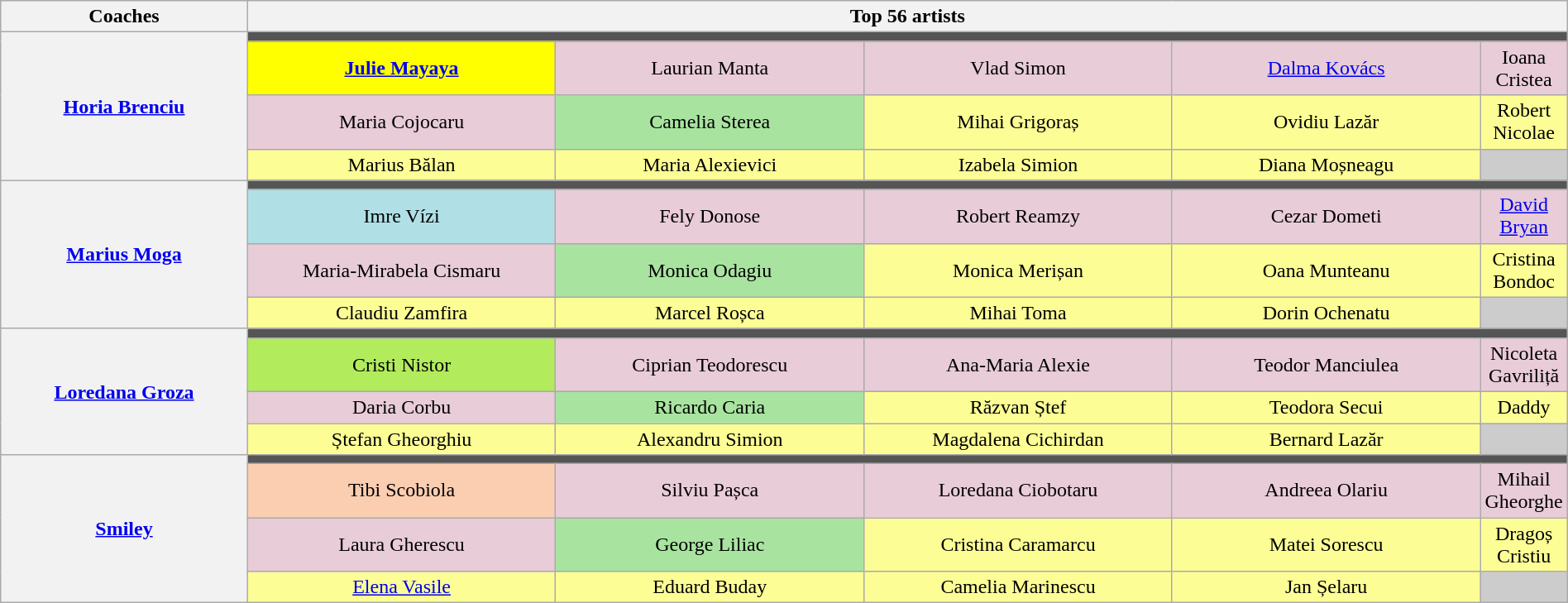<table class="wikitable" style="text-align:center; width:100%;">
<tr>
<th scope="col" style="width:16%;">Coaches</th>
<th scope="col" style="width:84%;" colspan="10">Top 56 artists</th>
</tr>
<tr>
<th rowspan="4"><a href='#'>Horia Brenciu</a></th>
<td colspan="5" style="background:#555"></td>
</tr>
<tr>
<td width="20%" style="background:;" width="14%" bgcolor="yellow"><strong><a href='#'>Julie Mayaya</a></strong></td>
<td width="20%" style="background:;" width="14%" bgcolor="#e8ccd7">Laurian Manta</td>
<td width="20%" style="background:;" width="14%" bgcolor="#e8ccd7">Vlad Simon</td>
<td width="20%" style="background:;" width="14%" bgcolor="#e8ccd7"><a href='#'>Dalma Kovács</a></td>
<td width="20%" style="background:;" width="14%" bgcolor="#e8ccd7">Ioana Cristea</td>
</tr>
<tr>
<td bgcolor="#e8ccd7">Maria Cojocaru</td>
<td bgcolor="#a8e4a0">Camelia Sterea</td>
<td bgcolor="#fdfd96">Mihai Grigoraș</td>
<td bgcolor="#fdfd96">Ovidiu Lazăr</td>
<td bgcolor="#fdfd96">Robert Nicolae</td>
</tr>
<tr>
<td bgcolor="#fdfd96">Marius Bălan</td>
<td bgcolor="#fdfd96">Maria Alexievici</td>
<td bgcolor="#fdfd96">Izabela Simion</td>
<td bgcolor="#fdfd96">Diana Moșneagu</td>
<td bgcolor="#cccccc"></td>
</tr>
<tr>
<th rowspan="4"><a href='#'>Marius Moga</a></th>
<td colspan="5" style="background:#555"></td>
</tr>
<tr>
<td bgcolor="#b0e0e6">Imre Vízi</td>
<td bgcolor="#e8ccd7">Fely Donose</td>
<td bgcolor="#e8ccd7">Robert Reamzy</td>
<td bgcolor="#e8ccd7">Cezar Dometi</td>
<td bgcolor="#e8ccd7"><a href='#'>David Bryan</a></td>
</tr>
<tr>
<td bgcolor="#e8ccd7">Maria-Mirabela Cismaru</td>
<td bgcolor="#a8e4a0">Monica Odagiu</td>
<td bgcolor="#fdfd96">Monica Merișan</td>
<td bgcolor="#fdfd96">Oana Munteanu</td>
<td bgcolor="#fdfd96">Cristina Bondoc</td>
</tr>
<tr>
<td bgcolor="#fdfd96">Claudiu Zamfira</td>
<td bgcolor="#fdfd96">Marcel Roșca</td>
<td bgcolor="#fdfd96">Mihai Toma</td>
<td bgcolor="#fdfd96">Dorin Ochenatu</td>
<td bgcolor="#cccccc"></td>
</tr>
<tr>
<th rowspan="4"><a href='#'>Loredana Groza</a></th>
<td colspan="5" style="background:#555"></td>
</tr>
<tr>
<td bgcolor="#b2ec5d">Cristi Nistor</td>
<td bgcolor="#e8ccd7">Ciprian Teodorescu</td>
<td bgcolor="#e8ccd7">Ana-Maria Alexie</td>
<td bgcolor="#e8ccd7">Teodor Manciulea</td>
<td bgcolor="#e8ccd7">Nicoleta Gavriliță</td>
</tr>
<tr>
<td bgcolor="#e8ccd7">Daria Corbu</td>
<td bgcolor="#a8e4a0">Ricardo Caria</td>
<td bgcolor="#fdfd96">Răzvan Ștef</td>
<td bgcolor="#fdfd96">Teodora Secui</td>
<td bgcolor="#fdfd96">Daddy</td>
</tr>
<tr>
<td bgcolor="#fdfd96">Ștefan Gheorghiu</td>
<td bgcolor="#fdfd96">Alexandru Simion</td>
<td bgcolor="#fdfd96">Magdalena Cichirdan</td>
<td bgcolor="#fdfd96">Bernard Lazăr</td>
<td bgcolor="#cccccc"></td>
</tr>
<tr>
<th rowspan="4"><a href='#'>Smiley</a></th>
<td colspan="5" style="background:#555"></td>
</tr>
<tr>
<td bgcolor="#fbceb1">Tibi Scobiola</td>
<td bgcolor="#e8ccd7">Silviu Pașca</td>
<td bgcolor="#e8ccd7">Loredana Ciobotaru</td>
<td bgcolor="#e8ccd7">Andreea Olariu</td>
<td bgcolor="#e8ccd7">Mihail Gheorghe</td>
</tr>
<tr>
<td bgcolor="#e8ccd7">Laura Gherescu</td>
<td bgcolor="#a8e4a0">George Liliac</td>
<td bgcolor="#fdfd96">Cristina Caramarcu</td>
<td bgcolor="#fdfd96">Matei Sorescu</td>
<td bgcolor="#fdfd96">Dragoș Cristiu</td>
</tr>
<tr>
<td bgcolor="#fdfd96"><a href='#'>Elena Vasile</a></td>
<td bgcolor="#fdfd96">Eduard Buday</td>
<td bgcolor="#fdfd96">Camelia Marinescu</td>
<td bgcolor="#fdfd96">Jan Șelaru</td>
<td bgcolor="#cccccc"></td>
</tr>
</table>
